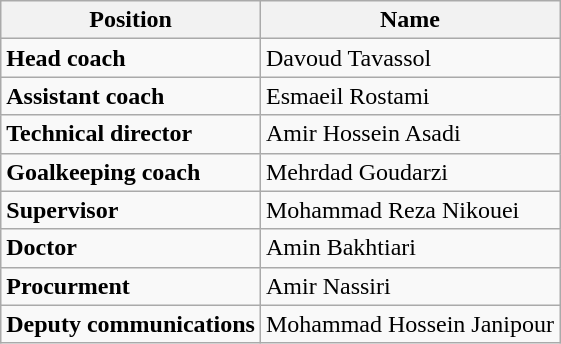<table class="wikitable">
<tr>
<th style="color:; background:;">Position</th>
<th style="color:; background:;">Name</th>
</tr>
<tr>
<td><strong>Head coach</strong></td>
<td> Davoud Tavassol</td>
</tr>
<tr>
<td><strong>Assistant coach</strong></td>
<td> Esmaeil Rostami</td>
</tr>
<tr>
<td><strong>Technical director</strong></td>
<td> Amir Hossein Asadi</td>
</tr>
<tr>
<td><strong>Goalkeeping coach</strong></td>
<td> Mehrdad Goudarzi</td>
</tr>
<tr>
<td><strong>Supervisor</strong></td>
<td> Mohammad Reza Nikouei</td>
</tr>
<tr>
<td><strong>Doctor</strong></td>
<td> Amin Bakhtiari</td>
</tr>
<tr>
<td><strong>Procurment</strong></td>
<td> Amir Nassiri</td>
</tr>
<tr>
<td><strong>Deputy communications</strong></td>
<td> Mohammad Hossein Janipour</td>
</tr>
</table>
